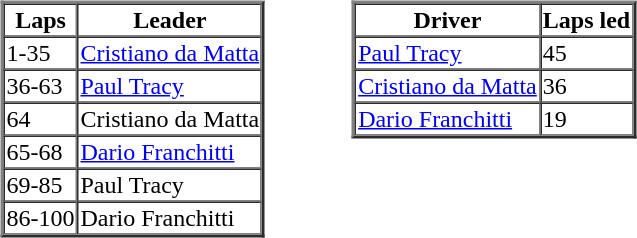<table>
<tr>
<td valign="top"><br><table border=2 cellspacing=0>
<tr>
<th>Laps</th>
<th>Leader</th>
</tr>
<tr>
<td>1-35</td>
<td><a href='#'>Cristiano da Matta</a></td>
</tr>
<tr>
<td>36-63</td>
<td><a href='#'>Paul Tracy</a></td>
</tr>
<tr>
<td>64</td>
<td>Cristiano da Matta</td>
</tr>
<tr>
<td>65-68</td>
<td><a href='#'>Dario Franchitti</a></td>
</tr>
<tr>
<td>69-85</td>
<td>Paul Tracy</td>
</tr>
<tr>
<td>86-100</td>
<td>Dario Franchitti</td>
</tr>
</table>
</td>
<td width="50"> </td>
<td valign="top"><br><table border=2 cellspacing=0>
<tr>
<th>Driver</th>
<th>Laps led</th>
</tr>
<tr>
<td><a href='#'>Paul Tracy</a></td>
<td>45</td>
</tr>
<tr>
<td><a href='#'>Cristiano da Matta</a></td>
<td>36</td>
</tr>
<tr>
<td><a href='#'>Dario Franchitti</a></td>
<td>19</td>
</tr>
</table>
</td>
</tr>
</table>
